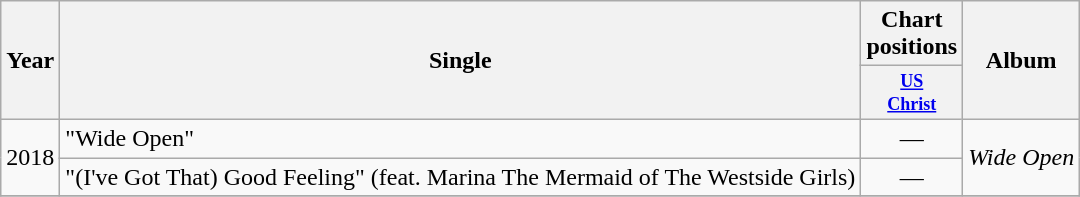<table class="wikitable" style="text-align:center;">
<tr>
<th rowspan="2">Year</th>
<th rowspan="2">Single</th>
<th colspan="1">Chart positions</th>
<th rowspan="2">Album</th>
</tr>
<tr style="font-size:smaller;">
<th scope="col" style="width:3em;font-size:90%;"><a href='#'>US<br>Christ</a></th>
</tr>
<tr>
<td rowspan="2">2018</td>
<td align="left">"Wide Open"<br></td>
<td>—</td>
<td rowspan="2"><em>Wide Open</em></td>
</tr>
<tr>
<td align="left">"(I've Got That) Good Feeling" (feat. Marina The Mermaid of The Westside Girls)</td>
<td>—</td>
</tr>
<tr>
</tr>
</table>
